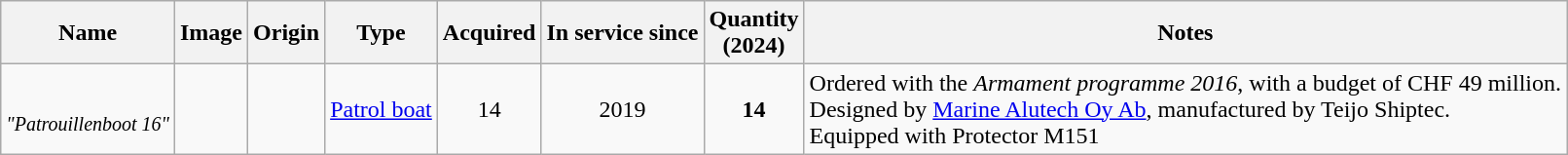<table class="wikitable">
<tr>
<th>Name</th>
<th style="text-align: center; ">Image</th>
<th style="text-align: center; ">Origin</th>
<th>Type</th>
<th style="text-align: center; ">Acquired</th>
<th style="text-align: center; ">In service since</th>
<th style="text-align: center; ">Quantity<br>(2024)</th>
<th style="text-align: center; ">Notes</th>
</tr>
<tr>
<td><strong></strong><br><small><em>"Patrouillenboot 16"</em></small></td>
<td style="text-align: center; "></td>
<td><br></td>
<td><a href='#'>Patrol boat</a></td>
<td style="text-align: center; ">14</td>
<td style="text-align: center; ">2019</td>
<td style="text-align: center; "><strong>14</strong></td>
<td>Ordered with the <em>Armament programme 2016</em>, with a budget of CHF 49 million.<br>Designed by <a href='#'>Marine Alutech Oy Ab</a>, manufactured by Teijo Shiptec.<br>Equipped with Protector M151 </td>
</tr>
</table>
